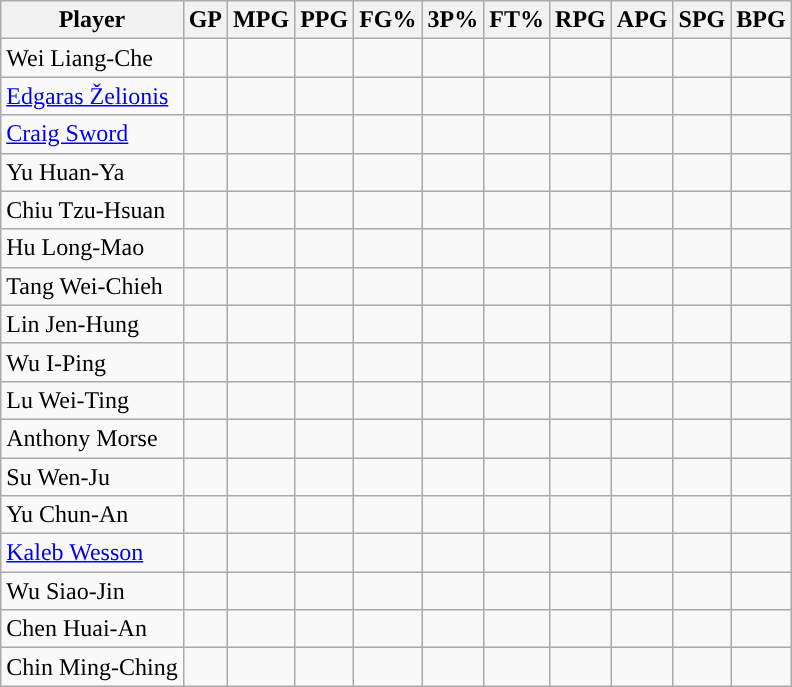<table class="wikitable">
<tr>
<th>Player</th>
<th>GP</th>
<th>MPG</th>
<th>PPG</th>
<th>FG%</th>
<th>3P%</th>
<th>FT%</th>
<th>RPG</th>
<th>APG</th>
<th>SPG</th>
<th>BPG</th>
</tr>
<tr>
<td>Wei Liang-Che</td>
<td></td>
<td></td>
<td></td>
<td></td>
<td></td>
<td></td>
<td></td>
<td></td>
<td></td>
<td></td>
</tr>
<tr>
<td><a href='#'>Edgaras Želionis</a></td>
<td></td>
<td></td>
<td></td>
<td></td>
<td></td>
<td></td>
<td></td>
<td></td>
<td></td>
<td></td>
</tr>
<tr>
<td><a href='#'>Craig Sword</a></td>
<td></td>
<td></td>
<td></td>
<td></td>
<td></td>
<td></td>
<td></td>
<td></td>
<td></td>
<td></td>
</tr>
<tr>
<td>Yu Huan-Ya</td>
<td></td>
<td></td>
<td></td>
<td></td>
<td></td>
<td></td>
<td></td>
<td></td>
<td></td>
<td></td>
</tr>
<tr>
<td>Chiu Tzu-Hsuan</td>
<td></td>
<td></td>
<td></td>
<td></td>
<td></td>
<td></td>
<td></td>
<td></td>
<td></td>
<td></td>
</tr>
<tr>
<td>Hu Long-Mao</td>
<td></td>
<td></td>
<td></td>
<td></td>
<td></td>
<td></td>
<td></td>
<td></td>
<td></td>
<td></td>
</tr>
<tr>
<td>Tang Wei-Chieh</td>
<td></td>
<td></td>
<td></td>
<td></td>
<td></td>
<td></td>
<td></td>
<td></td>
<td></td>
<td></td>
</tr>
<tr>
<td>Lin Jen-Hung</td>
<td></td>
<td></td>
<td></td>
<td></td>
<td></td>
<td></td>
<td></td>
<td></td>
<td></td>
<td></td>
</tr>
<tr>
<td>Wu I-Ping</td>
<td></td>
<td></td>
<td></td>
<td></td>
<td></td>
<td></td>
<td></td>
<td></td>
<td></td>
<td></td>
</tr>
<tr>
<td>Lu Wei-Ting</td>
<td></td>
<td></td>
<td></td>
<td></td>
<td></td>
<td></td>
<td></td>
<td></td>
<td></td>
<td></td>
</tr>
<tr>
<td>Anthony Morse</td>
<td></td>
<td></td>
<td></td>
<td></td>
<td></td>
<td></td>
<td></td>
<td></td>
<td></td>
<td></td>
</tr>
<tr>
<td>Su Wen-Ju</td>
<td></td>
<td></td>
<td></td>
<td></td>
<td></td>
<td></td>
<td></td>
<td></td>
<td></td>
<td></td>
</tr>
<tr>
<td>Yu Chun-An</td>
<td></td>
<td></td>
<td></td>
<td></td>
<td></td>
<td></td>
<td></td>
<td></td>
<td></td>
<td></td>
</tr>
<tr>
<td><a href='#'>Kaleb Wesson</a></td>
<td></td>
<td></td>
<td></td>
<td></td>
<td></td>
<td></td>
<td></td>
<td></td>
<td></td>
<td></td>
</tr>
<tr>
<td>Wu Siao-Jin</td>
<td></td>
<td></td>
<td></td>
<td></td>
<td></td>
<td></td>
<td></td>
<td></td>
<td></td>
<td></td>
</tr>
<tr>
<td>Chen Huai-An</td>
<td></td>
<td></td>
<td></td>
<td></td>
<td></td>
<td></td>
<td></td>
<td></td>
<td></td>
<td></td>
</tr>
<tr>
<td>Chin Ming-Ching</td>
<td></td>
<td></td>
<td></td>
<td></td>
<td></td>
<td></td>
<td></td>
<td></td>
<td></td>
<td></td>
</tr>
</table>
